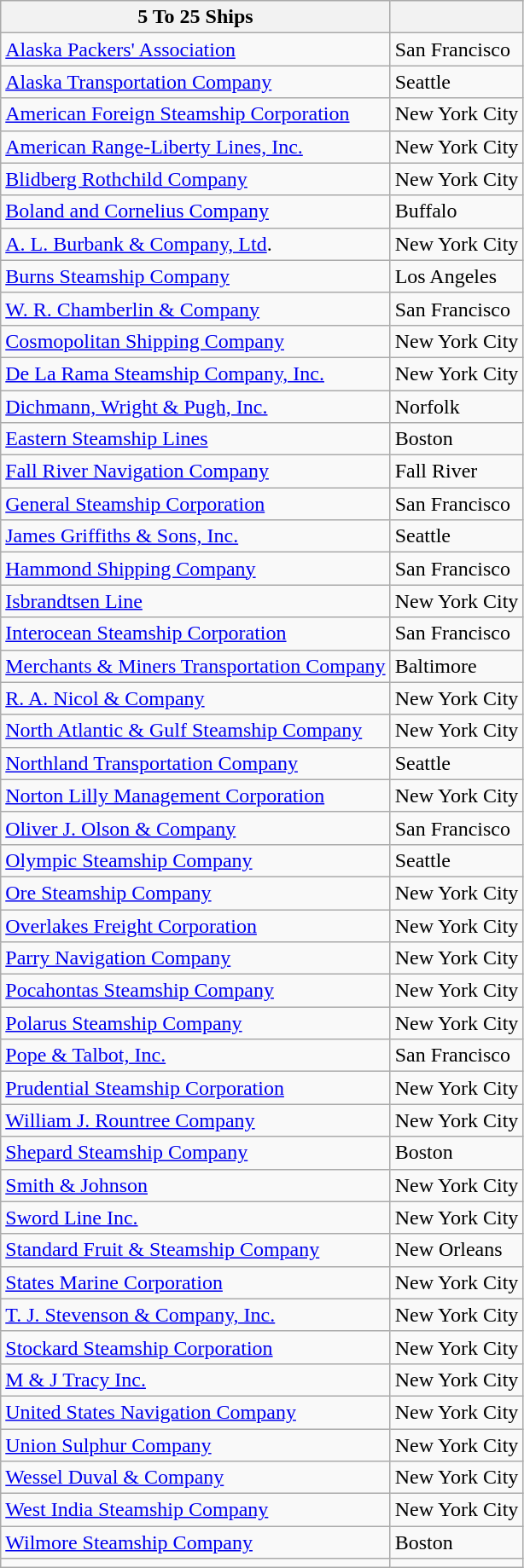<table class="wikitable">
<tr>
<th>5 To 25 Ships</th>
<th></th>
</tr>
<tr>
<td><a href='#'>Alaska Packers' Association</a></td>
<td>San Francisco</td>
</tr>
<tr>
<td><a href='#'>Alaska Transportation Company</a></td>
<td>Seattle</td>
</tr>
<tr>
<td><a href='#'>American Foreign Steamship Corporation</a></td>
<td>New York City</td>
</tr>
<tr>
<td><a href='#'>American Range-Liberty Lines, Inc.</a></td>
<td>New York City</td>
</tr>
<tr>
<td><a href='#'>Blidberg Rothchild Company</a></td>
<td>New York City</td>
</tr>
<tr>
<td><a href='#'>Boland and Cornelius Company</a></td>
<td>Buffalo</td>
</tr>
<tr>
<td><a href='#'>A. L. Burbank & Company, Ltd</a>.</td>
<td>New York City</td>
</tr>
<tr>
<td><a href='#'>Burns Steamship Company</a></td>
<td>Los Angeles</td>
</tr>
<tr>
<td><a href='#'>W. R. Chamberlin & Company</a></td>
<td>San Francisco</td>
</tr>
<tr>
<td><a href='#'>Cosmopolitan Shipping Company</a></td>
<td>New York City</td>
</tr>
<tr>
<td><a href='#'>De La Rama Steamship Company, Inc.</a></td>
<td>New York City</td>
</tr>
<tr>
<td><a href='#'>Dichmann, Wright & Pugh, Inc.</a></td>
<td>Norfolk</td>
</tr>
<tr>
<td><a href='#'>Eastern Steamship Lines</a></td>
<td>Boston</td>
</tr>
<tr>
<td><a href='#'>Fall River Navigation Company</a></td>
<td>Fall River</td>
</tr>
<tr>
<td><a href='#'>General Steamship Corporation</a></td>
<td>San Francisco</td>
</tr>
<tr>
<td><a href='#'>James Griffiths & Sons, Inc.</a></td>
<td>Seattle</td>
</tr>
<tr>
<td><a href='#'>Hammond Shipping Company</a></td>
<td>San Francisco</td>
</tr>
<tr>
<td><a href='#'>Isbrandtsen Line</a></td>
<td>New York City</td>
</tr>
<tr>
<td><a href='#'>Interocean Steamship Corporation</a></td>
<td>San Francisco</td>
</tr>
<tr>
<td><a href='#'>Merchants & Miners Transportation Company</a></td>
<td>Baltimore</td>
</tr>
<tr>
<td><a href='#'>R. A. Nicol & Company</a></td>
<td>New York City</td>
</tr>
<tr>
<td><a href='#'>North Atlantic & Gulf Steamship Company</a></td>
<td>New York City</td>
</tr>
<tr>
<td><a href='#'>Northland Transportation Company</a></td>
<td>Seattle</td>
</tr>
<tr>
<td><a href='#'>Norton Lilly Management Corporation</a></td>
<td>New York City</td>
</tr>
<tr>
<td><a href='#'>Oliver J. Olson & Company</a></td>
<td>San Francisco</td>
</tr>
<tr>
<td><a href='#'>Olympic Steamship Company</a></td>
<td>Seattle</td>
</tr>
<tr>
<td><a href='#'>Ore Steamship Company</a></td>
<td>New York City</td>
</tr>
<tr>
<td><a href='#'>Overlakes Freight Corporation</a></td>
<td>New York City</td>
</tr>
<tr>
<td><a href='#'>Parry Navigation Company</a></td>
<td>New York City</td>
</tr>
<tr>
<td><a href='#'>Pocahontas Steamship Company</a></td>
<td>New York City</td>
</tr>
<tr>
<td><a href='#'>Polarus Steamship Company</a></td>
<td>New York City</td>
</tr>
<tr>
<td><a href='#'>Pope & Talbot, Inc.</a></td>
<td>San Francisco</td>
</tr>
<tr>
<td><a href='#'>Prudential Steamship Corporation</a></td>
<td>New York City</td>
</tr>
<tr>
<td><a href='#'>William J. Rountree Company</a></td>
<td>New York City</td>
</tr>
<tr>
<td><a href='#'>Shepard Steamship Company</a></td>
<td>Boston</td>
</tr>
<tr>
<td><a href='#'>Smith & Johnson</a></td>
<td>New York City</td>
</tr>
<tr>
<td><a href='#'>Sword Line Inc.</a></td>
<td>New York City</td>
</tr>
<tr>
<td><a href='#'>Standard Fruit & Steamship Company</a></td>
<td>New Orleans</td>
</tr>
<tr>
<td><a href='#'>States Marine Corporation</a></td>
<td>New York City</td>
</tr>
<tr>
<td><a href='#'>T. J. Stevenson & Company, Inc.</a></td>
<td>New York City</td>
</tr>
<tr>
<td><a href='#'>Stockard Steamship Corporation</a></td>
<td>New York City</td>
</tr>
<tr>
<td><a href='#'>M & J Tracy Inc.</a></td>
<td>New York City</td>
</tr>
<tr>
<td><a href='#'>United States Navigation Company</a></td>
<td>New York City</td>
</tr>
<tr>
<td><a href='#'>Union Sulphur Company</a></td>
<td>New York City</td>
</tr>
<tr>
<td><a href='#'>Wessel Duval & Company</a></td>
<td>New York City</td>
</tr>
<tr>
<td><a href='#'>West India Steamship Company</a></td>
<td>New York City</td>
</tr>
<tr>
<td><a href='#'>Wilmore Steamship Company</a></td>
<td>Boston</td>
</tr>
<tr>
<td></td>
</tr>
</table>
